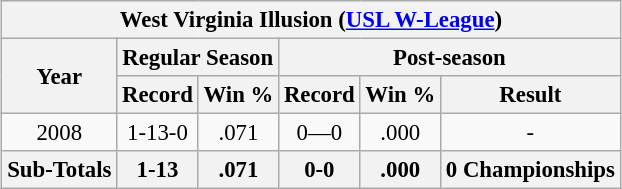<table class="wikitable" style="margin: 1em auto 1em auto; font-size: 95%; text-align:center;">
<tr>
<th colspan="9">West Virginia Illusion (<a href='#'>USL W-League</a>)</th>
</tr>
<tr>
<th rowspan="2">Year</th>
<th colspan="2">Regular Season</th>
<th colspan="6">Post-season</th>
</tr>
<tr>
<th>Record</th>
<th>Win %</th>
<th>Record</th>
<th>Win %</th>
<th>Result</th>
</tr>
<tr>
<td>2008</td>
<td>1-13-0</td>
<td>.071</td>
<td>0—0</td>
<td>.000</td>
<td>-</td>
</tr>
<tr>
<th>Sub-Totals</th>
<th>1-13</th>
<th>.071</th>
<th>0-0</th>
<th>.000</th>
<th><strong>0 Championships</strong></th>
</tr>
</table>
